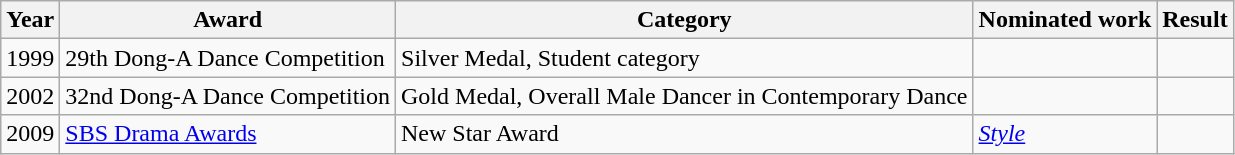<table class="wikitable">
<tr>
<th>Year</th>
<th>Award</th>
<th>Category</th>
<th>Nominated work</th>
<th>Result</th>
</tr>
<tr>
<td>1999</td>
<td>29th Dong-A Dance Competition</td>
<td>Silver Medal, Student category</td>
<td></td>
<td></td>
</tr>
<tr>
<td>2002</td>
<td>32nd Dong-A Dance Competition</td>
<td>Gold Medal, Overall Male Dancer in Contemporary Dance</td>
<td></td>
<td></td>
</tr>
<tr>
<td>2009</td>
<td><a href='#'>SBS Drama Awards</a></td>
<td>New Star Award</td>
<td><em><a href='#'>Style</a></em></td>
<td></td>
</tr>
</table>
